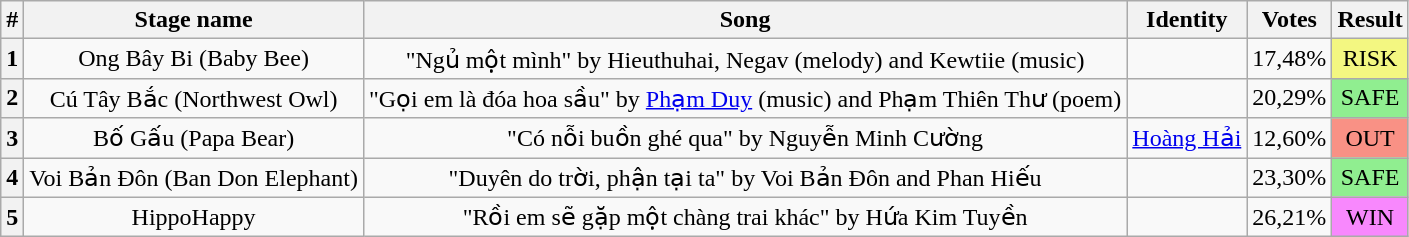<table class="wikitable plainrowheaders" style="text-align: center;">
<tr>
<th>#</th>
<th>Stage name</th>
<th>Song</th>
<th>Identity</th>
<th>Votes</th>
<th>Result</th>
</tr>
<tr>
<th>1</th>
<td>Ong Bây Bi (Baby Bee)</td>
<td>"Ngủ một mình" by Hieuthuhai, Negav (melody) and Kewtiie (music)</td>
<td></td>
<td>17,48%</td>
<td bgcolor="#F3F781">RISK</td>
</tr>
<tr>
<th>2</th>
<td>Cú Tây Bắc (Northwest Owl)</td>
<td>"Gọi em là đóa hoa sầu" by <a href='#'>Phạm Duy</a> (music) and Phạm Thiên Thư (poem)</td>
<td></td>
<td>20,29%</td>
<td bgcolor=lightgreen>SAFE</td>
</tr>
<tr>
<th>3</th>
<td>Bố Gấu (Papa Bear)</td>
<td>"Có nỗi buồn ghé qua" by Nguyễn Minh Cường</td>
<td><a href='#'>Hoàng Hải</a></td>
<td>12,60%</td>
<td bgcolor="#F99185">OUT</td>
</tr>
<tr>
<th>4</th>
<td>Voi Bản Đôn (Ban Don Elephant)</td>
<td>"Duyên do trời, phận tại ta" by Voi Bản Đôn and Phan Hiếu</td>
<td></td>
<td>23,30%</td>
<td bgcolor=lightgreen>SAFE</td>
</tr>
<tr>
<th>5</th>
<td>HippoHappy</td>
<td>"Rồi em sẽ gặp một chàng trai khác" by Hứa Kim Tuyền</td>
<td></td>
<td>26,21%</td>
<td bgcolor=#F888FD>WIN</td>
</tr>
</table>
